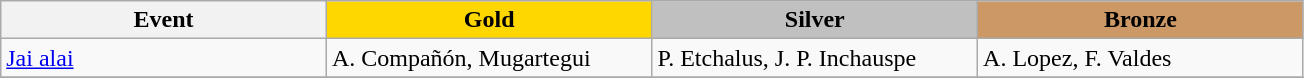<table class="wikitable" style="max-width: 23cm; width: 100%">
<tr>
<th scope="col">Event</th>
<th scope="col" style="background-color:gold; width:25%">Gold</th>
<th scope="col" style="background-color:silver; width:25%; width:25%">Silver</th>
<th scope="col" style="background-color:#cc9966; width:25%">Bronze</th>
</tr>
<tr>
<td><a href='#'>Jai alai</a></td>
<td> A. Compañón, Mugartegui</td>
<td> P. Etchalus, J. P. Inchauspe</td>
<td> A. Lopez, F. Valdes</td>
</tr>
<tr>
</tr>
</table>
